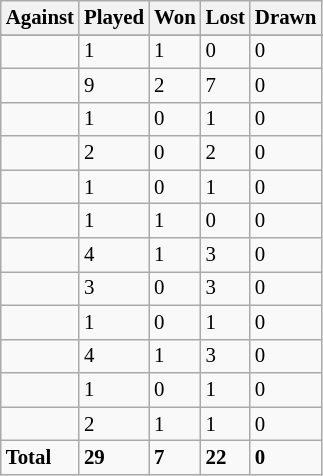<table class="sortable wikitable" style="font-size: 87%;">
<tr>
<th>Against</th>
<th>Played</th>
<th>Won</th>
<th>Lost</th>
<th>Drawn</th>
</tr>
<tr style="background:#d0ffd0; text-align:center">
</tr>
<tr>
<td style="text-align:left"></td>
<td>1</td>
<td>1</td>
<td>0</td>
<td>0</td>
</tr>
<tr>
<td style="text-align:left"></td>
<td>9</td>
<td>2</td>
<td>7</td>
<td>0</td>
</tr>
<tr>
<td style="text-align:left"></td>
<td>1</td>
<td>0</td>
<td>1</td>
<td>0</td>
</tr>
<tr>
<td style="text-align:left"></td>
<td>2</td>
<td>0</td>
<td>2</td>
<td>0</td>
</tr>
<tr>
<td style="text-align:left"></td>
<td>1</td>
<td>0</td>
<td>1</td>
<td>0</td>
</tr>
<tr>
<td style="text-align:left"></td>
<td>1</td>
<td>1</td>
<td>0</td>
<td>0</td>
</tr>
<tr>
<td style="text-align:left"></td>
<td>4</td>
<td>1</td>
<td>3</td>
<td>0</td>
</tr>
<tr>
<td style="text-align:left"></td>
<td>3</td>
<td>0</td>
<td>3</td>
<td>0</td>
</tr>
<tr>
<td style="text-align:left"></td>
<td>1</td>
<td>0</td>
<td>1</td>
<td>0</td>
</tr>
<tr>
<td style="text-align:left"></td>
<td>4</td>
<td>1</td>
<td>3</td>
<td>0</td>
</tr>
<tr>
<td style="text-align:left"></td>
<td>1</td>
<td>0</td>
<td>1</td>
<td>0</td>
</tr>
<tr>
<td style="text-align:left"></td>
<td>2</td>
<td>1</td>
<td>1</td>
<td>0</td>
</tr>
<tr>
<td style="text-align:left"><strong>Total</strong></td>
<td><strong>29</strong></td>
<td><strong>7</strong></td>
<td><strong>22</strong></td>
<td><strong>0</strong></td>
</tr>
</table>
